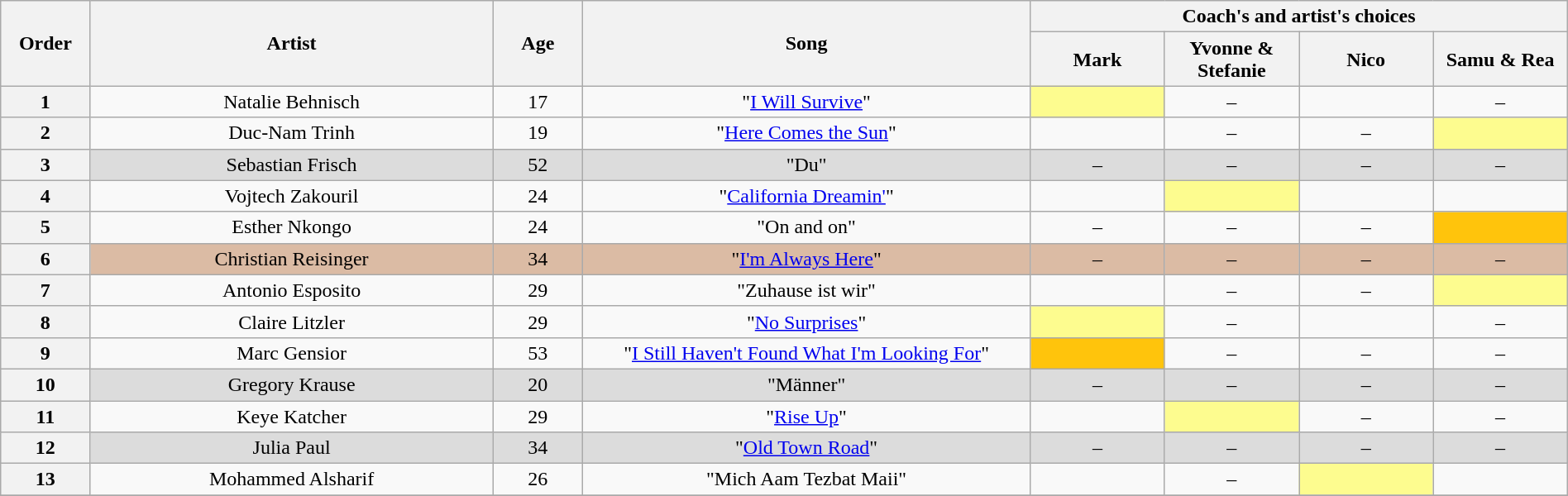<table class="wikitable" style="text-align:center; width:100%;">
<tr>
<th scope="col" rowspan="2" style="width:04%;">Order</th>
<th scope="col" rowspan="2" style="width:18%;">Artist</th>
<th scope="col" rowspan="2" style="width:04%;">Age</th>
<th scope="col" rowspan="2" style="width:20%;">Song</th>
<th scope="col" colspan="4" style="width:24%;">Coach's and artist's choices</th>
</tr>
<tr>
<th style="width:06%;">Mark</th>
<th style="width:06%;">Yvonne & Stefanie</th>
<th style="width:06%;">Nico</th>
<th style="width:06%;">Samu & Rea</th>
</tr>
<tr>
<th>1</th>
<td>Natalie Behnisch</td>
<td>17</td>
<td>"<a href='#'>I Will Survive</a>"</td>
<td style="background: #fdfc8f;"><strong></strong></td>
<td>–</td>
<td><strong></strong></td>
<td>–</td>
</tr>
<tr>
<th>2</th>
<td>Duc-Nam Trinh</td>
<td>19</td>
<td>"<a href='#'>Here Comes the Sun</a>"</td>
<td><strong></strong></td>
<td>–</td>
<td>–</td>
<td style="background: #fdfc8f;"><strong></strong></td>
</tr>
<tr style="background: #dcdcdc;" |>
<th>3</th>
<td>Sebastian Frisch</td>
<td>52</td>
<td>"Du"</td>
<td>–</td>
<td>–</td>
<td>–</td>
<td>–</td>
</tr>
<tr>
<th>4</th>
<td>Vojtech Zakouril</td>
<td>24</td>
<td>"<a href='#'>California Dreamin'</a>"</td>
<td><strong></strong></td>
<td style="background: #fdfc8f;"><strong></strong></td>
<td><strong></strong></td>
<td><strong></strong></td>
</tr>
<tr>
<th>5</th>
<td>Esther Nkongo</td>
<td>24</td>
<td>"On and on"</td>
<td>–</td>
<td>–</td>
<td>–</td>
<td style="background: #ffc40c;"><strong></strong></td>
</tr>
<tr style="background: #dbbba4;" |>
<th>6</th>
<td>Christian Reisinger</td>
<td>34</td>
<td>"<a href='#'>I'm Always Here</a>"</td>
<td>–</td>
<td>–</td>
<td>–</td>
<td>–</td>
</tr>
<tr>
<th>7</th>
<td>Antonio Esposito</td>
<td>29</td>
<td>"Zuhause ist wir"</td>
<td><strong></strong></td>
<td>–</td>
<td>–</td>
<td style="background: #fdfc8f;"><strong></strong></td>
</tr>
<tr>
<th>8</th>
<td>Claire Litzler</td>
<td>29</td>
<td>"<a href='#'>No Surprises</a>"</td>
<td style="background: #fdfc8f;"><strong></strong></td>
<td>–</td>
<td><strong></strong></td>
<td>–</td>
</tr>
<tr>
<th>9</th>
<td>Marc Gensior</td>
<td>53</td>
<td>"<a href='#'>I Still Haven't Found What I'm Looking For</a>"</td>
<td style="background: #ffc40c;"><strong></strong></td>
<td>–</td>
<td>–</td>
<td>–</td>
</tr>
<tr style="background: #dcdcdc;" |>
<th>10</th>
<td>Gregory Krause</td>
<td>20</td>
<td>"Männer"</td>
<td>–</td>
<td>–</td>
<td>–</td>
<td>–</td>
</tr>
<tr>
<th>11</th>
<td>Keye Katcher </td>
<td>29</td>
<td>"<a href='#'>Rise Up</a>"</td>
<td><strong></strong></td>
<td style="background: #fdfc8f;"><strong></strong></td>
<td>–</td>
<td>–</td>
</tr>
<tr style="background: #dcdcdc;" |>
<th>12</th>
<td>Julia Paul</td>
<td>34</td>
<td>"<a href='#'>Old Town Road</a>"</td>
<td>–</td>
<td>–</td>
<td>–</td>
<td>–</td>
</tr>
<tr>
<th>13</th>
<td>Mohammed Alsharif</td>
<td>26</td>
<td>"Mich Aam Tezbat Maii"</td>
<td><strong></strong></td>
<td>–</td>
<td style="background: #fdfc8f;"><strong></strong></td>
<td><strong></strong></td>
</tr>
<tr>
</tr>
</table>
